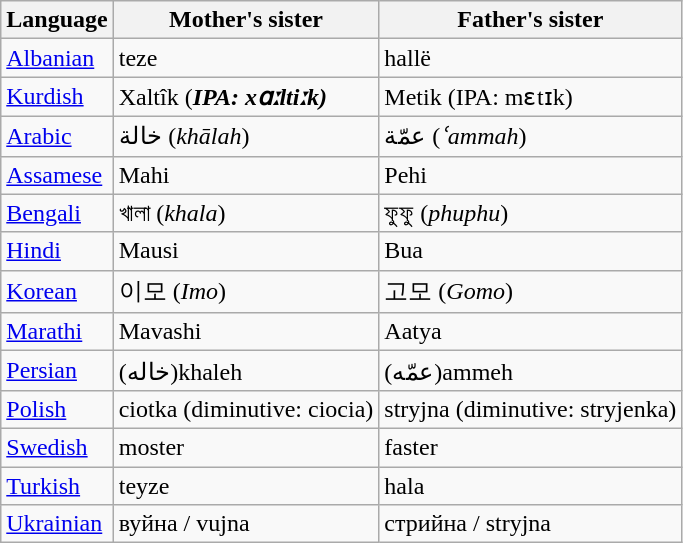<table class="wikitable">
<tr>
<th>Language</th>
<th>Mother's sister</th>
<th>Father's sister</th>
</tr>
<tr>
<td><a href='#'>Albanian</a></td>
<td>teze</td>
<td>hallë</td>
</tr>
<tr>
<td><a href='#'>Kurdish</a></td>
<td>Xaltîk (<strong><em>IPA<strong>: xɑːltiːk<em>)</td>
<td>Metik (</em></strong>IPA</strong>: mɛtɪk</em>)</td>
</tr>
<tr>
<td><a href='#'>Arabic</a></td>
<td>خالة (<em>khālah</em>)</td>
<td>عمّة (<em>ʿammah</em>)</td>
</tr>
<tr>
<td><a href='#'>Assamese</a></td>
<td>Mahi</td>
<td>Pehi</td>
</tr>
<tr>
<td><a href='#'>Bengali</a></td>
<td>খালা (<em>khala</em>)</td>
<td>ফুফু (<em>phuphu</em>)</td>
</tr>
<tr>
<td><a href='#'>Hindi</a></td>
<td>Mausi</td>
<td>Bua</td>
</tr>
<tr>
<td><a href='#'>Korean</a></td>
<td>이모 (<em>Imo</em>)</td>
<td>고모 (<em>Gomo</em>)</td>
</tr>
<tr>
<td><a href='#'>Marathi</a></td>
<td>Mavashi</td>
<td>Aatya</td>
</tr>
<tr>
<td><a href='#'>Persian</a></td>
<td>(خاله)khaleh</td>
<td>(عمّه)ammeh</td>
</tr>
<tr>
<td><a href='#'>Polish</a></td>
<td>ciotka (diminutive: ciocia)</td>
<td>stryjna (diminutive: stryjenka)</td>
</tr>
<tr>
<td><a href='#'>Swedish</a></td>
<td>moster</td>
<td>faster</td>
</tr>
<tr>
<td><a href='#'>Turkish</a></td>
<td>teyze</td>
<td>hala</td>
</tr>
<tr>
<td><a href='#'>Ukrainian</a></td>
<td>вуйна / vujna</td>
<td>стрийна / stryjna</td>
</tr>
</table>
